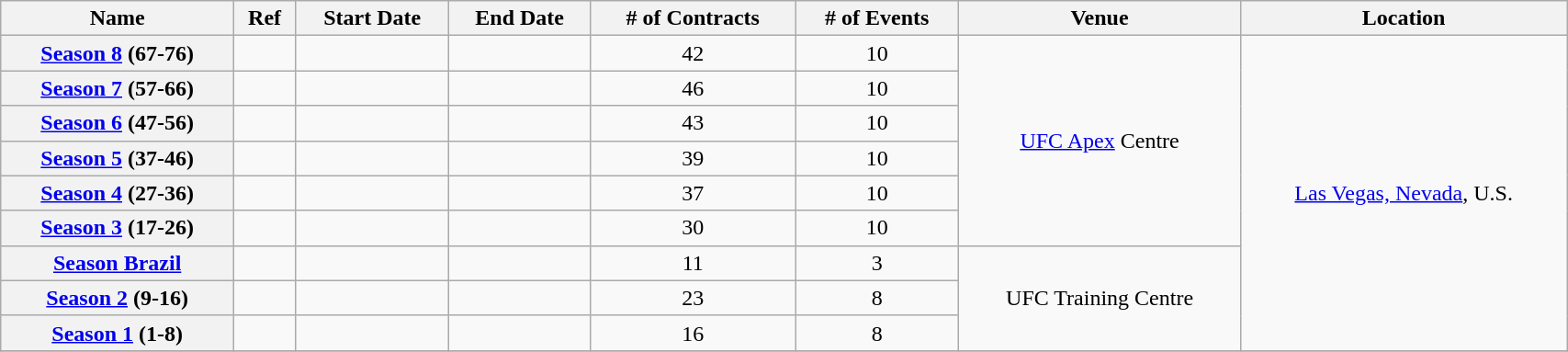<table class="wikitable sortable"; width="90%" style="text-align:center"; margin:1.0em auto; font-size:90%;">
<tr>
<th scope="col">Name</th>
<th scope="col">Ref</th>
<th scope="col">Start Date</th>
<th scope="col">End Date</th>
<th scope="col"># of Contracts</th>
<th scope="col"># of Events</th>
<th scope="col">Venue</th>
<th scope="col">Location</th>
</tr>
<tr>
<th><a href='#'>Season 8</a> (67-76)</th>
<td></td>
<td></td>
<td></td>
<td>42</td>
<td>10</td>
<td rowspan="6"><a href='#'>UFC Apex</a> Centre</td>
<td rowspan=9><a href='#'>Las Vegas, Nevada</a>, U.S.</td>
</tr>
<tr>
<th><a href='#'>Season 7</a> (57-66)</th>
<td></td>
<td></td>
<td></td>
<td>46</td>
<td>10</td>
</tr>
<tr>
<th><a href='#'>Season 6</a> (47-56)</th>
<td></td>
<td></td>
<td></td>
<td>43</td>
<td>10</td>
</tr>
<tr>
<th><a href='#'>Season 5</a> (37-46)</th>
<td></td>
<td></td>
<td></td>
<td>39</td>
<td>10</td>
</tr>
<tr>
<th><a href='#'>Season 4</a> (27-36)</th>
<td></td>
<td></td>
<td></td>
<td>37</td>
<td>10</td>
</tr>
<tr>
<th><a href='#'>Season 3</a> (17-26)</th>
<td></td>
<td></td>
<td></td>
<td>30</td>
<td>10</td>
</tr>
<tr>
<th><a href='#'>Season Brazil</a></th>
<td></td>
<td></td>
<td></td>
<td>11</td>
<td>3</td>
<td rowspan="3">UFC Training Centre</td>
</tr>
<tr>
<th><a href='#'>Season 2</a> (9-16)</th>
<td></td>
<td></td>
<td></td>
<td>23</td>
<td>8</td>
</tr>
<tr>
<th><a href='#'>Season 1</a> (1-8)</th>
<td></td>
<td></td>
<td></td>
<td>16</td>
<td>8</td>
</tr>
<tr>
</tr>
</table>
